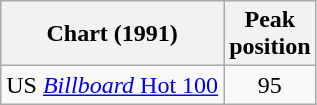<table class="wikitable sortable">
<tr>
<th>Chart (1991)</th>
<th>Peak<br>position</th>
</tr>
<tr>
<td>US <a href='#'><em>Billboard</em> Hot 100</a></td>
<td align=center>95</td>
</tr>
</table>
